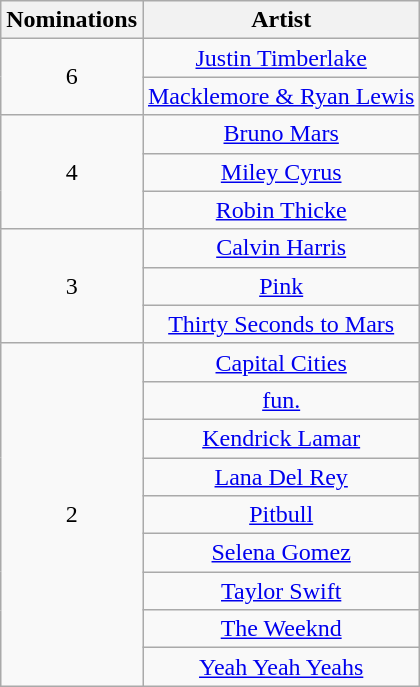<table class="wikitable" rowspan="2" style="text-align:center">
<tr>
<th scope="col" style="width:55px;">Nominations</th>
<th scope="col" style="text-align:center;">Artist</th>
</tr>
<tr>
<td rowspan="2" style="text-align:center">6</td>
<td><a href='#'>Justin Timberlake</a></td>
</tr>
<tr>
<td><a href='#'>Macklemore & Ryan Lewis</a></td>
</tr>
<tr>
<td rowspan="3" style="text-align:center">4</td>
<td><a href='#'>Bruno Mars</a></td>
</tr>
<tr>
<td><a href='#'>Miley Cyrus</a></td>
</tr>
<tr>
<td><a href='#'>Robin Thicke</a></td>
</tr>
<tr>
<td rowspan="3" style="text-align:center">3</td>
<td><a href='#'>Calvin Harris</a></td>
</tr>
<tr>
<td><a href='#'>Pink</a></td>
</tr>
<tr>
<td><a href='#'>Thirty Seconds to Mars</a></td>
</tr>
<tr>
<td rowspan="9" style="text-align:center">2</td>
<td><a href='#'>Capital Cities</a></td>
</tr>
<tr>
<td><a href='#'>fun.</a></td>
</tr>
<tr>
<td><a href='#'>Kendrick Lamar</a></td>
</tr>
<tr>
<td><a href='#'>Lana Del Rey</a></td>
</tr>
<tr>
<td><a href='#'>Pitbull</a></td>
</tr>
<tr>
<td><a href='#'>Selena Gomez</a></td>
</tr>
<tr>
<td><a href='#'>Taylor Swift</a></td>
</tr>
<tr>
<td><a href='#'>The Weeknd</a></td>
</tr>
<tr>
<td><a href='#'>Yeah Yeah Yeahs</a></td>
</tr>
</table>
